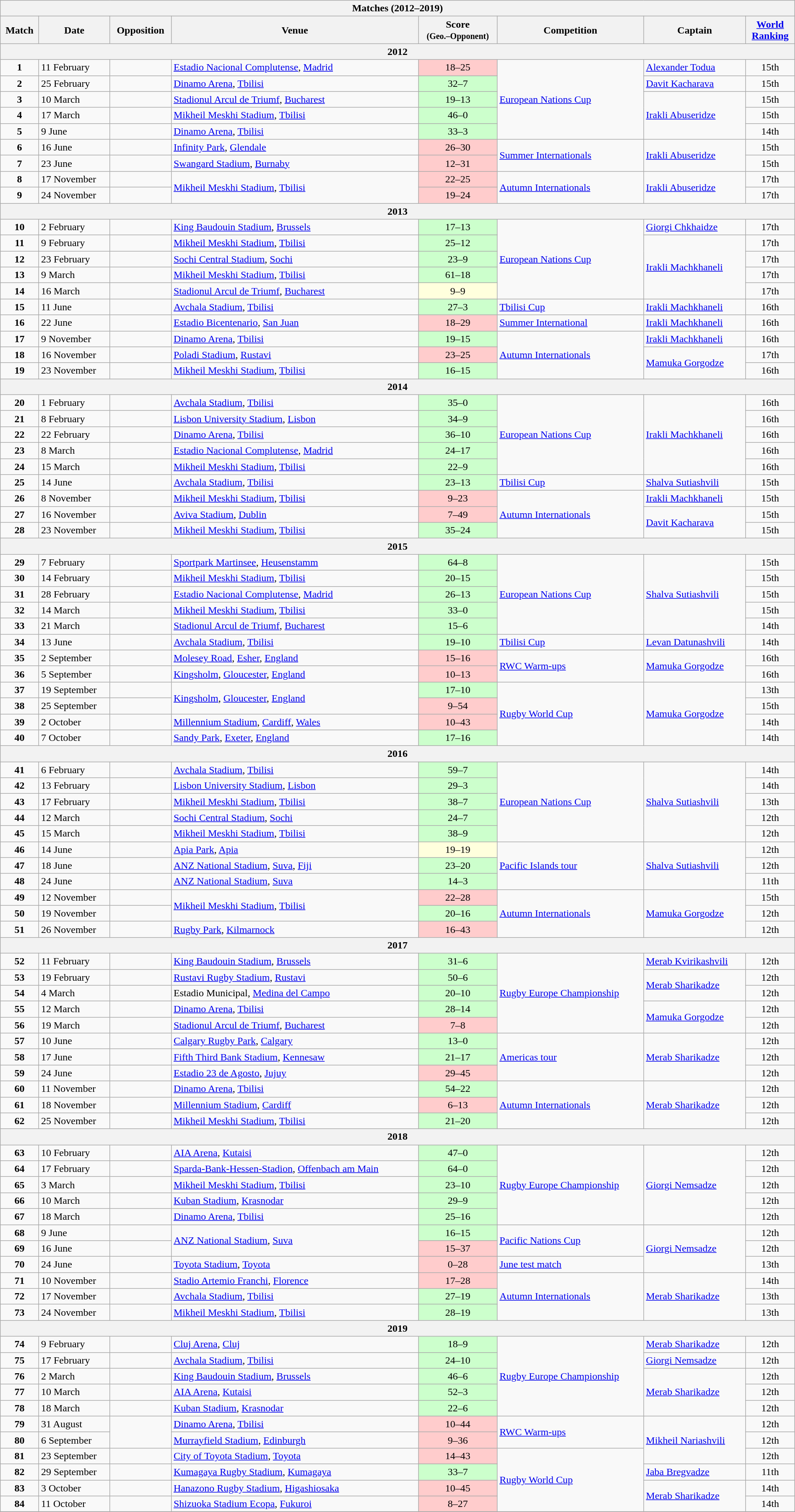<table class="wikitable collapsible collapsed" style="width:100%">
<tr>
<th colspan=8>Matches (2012–2019)</th>
</tr>
<tr>
<th>Match</th>
<th>Date</th>
<th>Opposition</th>
<th>Venue</th>
<th>Score<br><small>(Geo.–Opponent)</small></th>
<th>Competition</th>
<th>Captain</th>
<th><a href='#'>World <br> Ranking</a></th>
</tr>
<tr>
<th colspan=8>2012</th>
</tr>
<tr>
<td align=center><strong>1</strong></td>
<td>11 February</td>
<td></td>
<td><a href='#'>Estadio Nacional Complutense</a>, <a href='#'>Madrid</a></td>
<td align=center bgcolor="#ffcccc">18–25</td>
<td rowspan=5><a href='#'>European Nations Cup</a></td>
<td><a href='#'>Alexander Todua</a></td>
<td align=center>15th</td>
</tr>
<tr>
<td align=center><strong>2</strong></td>
<td>25 February</td>
<td></td>
<td><a href='#'>Dinamo Arena</a>, <a href='#'>Tbilisi</a></td>
<td align=center bgcolor="#ccffcc">32–7</td>
<td><a href='#'>Davit Kacharava</a></td>
<td align=center>15th</td>
</tr>
<tr>
<td align=center><strong>3</strong></td>
<td>10 March</td>
<td></td>
<td><a href='#'>Stadionul Arcul de Triumf</a>, <a href='#'>Bucharest</a></td>
<td align=center bgcolor="#ccffcc">19–13</td>
<td rowspan=3><a href='#'>Irakli Abuseridze</a></td>
<td align=center>15th</td>
</tr>
<tr>
<td align=center><strong>4</strong></td>
<td>17 March</td>
<td></td>
<td><a href='#'>Mikheil Meskhi Stadium</a>, <a href='#'>Tbilisi</a></td>
<td align=center bgcolor="#ccffcc">46–0</td>
<td align=center>15th</td>
</tr>
<tr>
<td align=center><strong>5</strong></td>
<td>9 June</td>
<td></td>
<td><a href='#'>Dinamo Arena</a>, <a href='#'>Tbilisi</a></td>
<td align=center bgcolor="#ccffcc">33–3</td>
<td align=center>14th</td>
</tr>
<tr>
<td align=center><strong>6</strong></td>
<td>16 June</td>
<td></td>
<td><a href='#'>Infinity Park</a>, <a href='#'>Glendale</a></td>
<td align=center bgcolor="#ffcccc">26–30</td>
<td rowspan=2><a href='#'>Summer Internationals</a></td>
<td rowspan=2><a href='#'>Irakli Abuseridze</a></td>
<td align=center>15th</td>
</tr>
<tr>
<td align=center><strong>7</strong></td>
<td>23 June</td>
<td></td>
<td><a href='#'>Swangard Stadium</a>, <a href='#'>Burnaby</a></td>
<td align=center bgcolor="#ffcccc">12–31</td>
<td align=center>15th</td>
</tr>
<tr>
<td align=center><strong>8</strong></td>
<td>17 November</td>
<td></td>
<td rowspan=2><a href='#'>Mikheil Meskhi Stadium</a>, <a href='#'>Tbilisi</a></td>
<td align=center bgcolor="#ffcccc">22–25</td>
<td rowspan=2><a href='#'>Autumn Internationals</a></td>
<td rowspan=2><a href='#'>Irakli Abuseridze</a></td>
<td align=center>17th</td>
</tr>
<tr>
<td align=center><strong>9</strong></td>
<td>24 November</td>
<td></td>
<td align=center bgcolor="#ffcccc">19–24</td>
<td align=center>17th</td>
</tr>
<tr>
<th colspan=8>2013</th>
</tr>
<tr>
<td align=center><strong>10</strong></td>
<td>2 February</td>
<td></td>
<td><a href='#'>King Baudouin Stadium</a>, <a href='#'>Brussels</a></td>
<td align=center bgcolor="#ccffcc">17–13</td>
<td rowspan=5><a href='#'>European Nations Cup</a></td>
<td><a href='#'>Giorgi Chkhaidze</a></td>
<td align=center>17th</td>
</tr>
<tr>
<td align=center><strong>11</strong></td>
<td>9 February</td>
<td></td>
<td><a href='#'>Mikheil Meskhi Stadium</a>, <a href='#'>Tbilisi</a></td>
<td align=center bgcolor="#ccffcc">25–12</td>
<td rowspan=4><a href='#'>Irakli Machkhaneli</a></td>
<td align=center>17th</td>
</tr>
<tr>
<td align=center><strong>12</strong></td>
<td>23 February</td>
<td></td>
<td><a href='#'>Sochi Central Stadium</a>, <a href='#'>Sochi</a></td>
<td align=center bgcolor="#ccffcc">23–9</td>
<td align=center>17th</td>
</tr>
<tr>
<td align=center><strong>13</strong></td>
<td>9 March</td>
<td></td>
<td><a href='#'>Mikheil Meskhi Stadium</a>, <a href='#'>Tbilisi</a></td>
<td align=center bgcolor="#ccffcc">61–18</td>
<td align=center>17th</td>
</tr>
<tr>
<td align=center><strong>14</strong></td>
<td>16 March</td>
<td></td>
<td><a href='#'>Stadionul Arcul de Triumf</a>, <a href='#'>Bucharest</a></td>
<td align=center bgcolor="#ffffdd">9–9</td>
<td align=center>17th</td>
</tr>
<tr>
<td align=center><strong>15</strong></td>
<td>11 June</td>
<td></td>
<td><a href='#'>Avchala Stadium</a>, <a href='#'>Tbilisi</a></td>
<td align=center bgcolor="#ccffcc">27–3</td>
<td><a href='#'>Tbilisi Cup</a></td>
<td><a href='#'>Irakli Machkhaneli</a></td>
<td align=center>16th</td>
</tr>
<tr>
<td align=center><strong>16</strong></td>
<td>22 June</td>
<td></td>
<td><a href='#'>Estadio Bicentenario</a>, <a href='#'>San Juan</a></td>
<td align=center bgcolor="#ffcccc">18–29</td>
<td><a href='#'>Summer International</a></td>
<td><a href='#'>Irakli Machkhaneli</a></td>
<td align=center>16th</td>
</tr>
<tr>
<td align=center><strong>17</strong></td>
<td>9 November</td>
<td></td>
<td><a href='#'>Dinamo Arena</a>, <a href='#'>Tbilisi</a></td>
<td align=center bgcolor="#ccffcc">19–15</td>
<td rowspan=3><a href='#'>Autumn Internationals</a></td>
<td><a href='#'>Irakli Machkhaneli</a></td>
<td align=center>16th</td>
</tr>
<tr>
<td align=center><strong>18</strong></td>
<td>16 November</td>
<td></td>
<td><a href='#'>Poladi Stadium</a>, <a href='#'>Rustavi</a></td>
<td align=center bgcolor="#ffcccc">23–25</td>
<td rowspan=2><a href='#'>Mamuka Gorgodze</a></td>
<td align=center>17th</td>
</tr>
<tr>
<td align=center><strong>19</strong></td>
<td>23 November</td>
<td></td>
<td><a href='#'>Mikheil Meskhi Stadium</a>, <a href='#'>Tbilisi</a></td>
<td align=center bgcolor="#ccffcc">16–15</td>
<td align=center>16th</td>
</tr>
<tr>
<th colspan=8>2014</th>
</tr>
<tr>
<td align=center><strong>20</strong></td>
<td>1 February</td>
<td></td>
<td><a href='#'>Avchala Stadium</a>, <a href='#'>Tbilisi</a></td>
<td align=center bgcolor="#ccffcc">35–0</td>
<td rowspan=5><a href='#'>European Nations Cup</a></td>
<td rowspan=5><a href='#'>Irakli Machkhaneli</a></td>
<td align=center>16th</td>
</tr>
<tr>
<td align=center><strong>21</strong></td>
<td>8 February</td>
<td></td>
<td><a href='#'>Lisbon University Stadium</a>, <a href='#'>Lisbon</a></td>
<td align=center bgcolor="#ccffcc">34–9</td>
<td align=center>16th</td>
</tr>
<tr>
<td align=center><strong>22</strong></td>
<td>22 February</td>
<td></td>
<td><a href='#'>Dinamo Arena</a>, <a href='#'>Tbilisi</a></td>
<td align=center bgcolor="#ccffcc">36–10</td>
<td align=center>16th</td>
</tr>
<tr>
<td align=center><strong>23</strong></td>
<td>8 March</td>
<td></td>
<td><a href='#'>Estadio Nacional Complutense</a>, <a href='#'>Madrid</a></td>
<td align=center bgcolor="#ccffcc">24–17</td>
<td align=center>16th</td>
</tr>
<tr>
<td align=center><strong>24</strong></td>
<td>15 March</td>
<td></td>
<td><a href='#'>Mikheil Meskhi Stadium</a>, <a href='#'>Tbilisi</a></td>
<td align=center bgcolor="#ccffcc">22–9</td>
<td align=center>16th</td>
</tr>
<tr>
<td align=center><strong>25</strong></td>
<td>14 June</td>
<td></td>
<td><a href='#'>Avchala Stadium</a>, <a href='#'>Tbilisi</a></td>
<td align=center bgcolor="#ccffcc">23–13</td>
<td><a href='#'>Tbilisi Cup</a></td>
<td><a href='#'>Shalva Sutiashvili</a></td>
<td align=center>15th</td>
</tr>
<tr>
<td align=center><strong>26</strong></td>
<td>8 November</td>
<td></td>
<td><a href='#'>Mikheil Meskhi Stadium</a>, <a href='#'>Tbilisi</a></td>
<td align=center bgcolor="#ffcccc">9–23</td>
<td rowspan=3><a href='#'>Autumn Internationals</a></td>
<td><a href='#'>Irakli Machkhaneli</a></td>
<td align=center>15th</td>
</tr>
<tr>
<td align=center><strong>27</strong></td>
<td>16 November</td>
<td></td>
<td><a href='#'>Aviva Stadium</a>, <a href='#'>Dublin</a></td>
<td align=center bgcolor="#ffcccc">7–49</td>
<td rowspan=2><a href='#'>Davit Kacharava</a></td>
<td align=center>15th</td>
</tr>
<tr>
<td align=center><strong>28</strong></td>
<td>23 November</td>
<td></td>
<td><a href='#'>Mikheil Meskhi Stadium</a>, <a href='#'>Tbilisi</a></td>
<td align=center bgcolor="#ccffcc">35–24</td>
<td align=center>15th</td>
</tr>
<tr>
<th colspan=8>2015</th>
</tr>
<tr>
<td align=center><strong>29</strong></td>
<td>7 February</td>
<td></td>
<td><a href='#'>Sportpark Martinsee</a>, <a href='#'>Heusenstamm</a></td>
<td align=center bgcolor="#ccffcc">64–8</td>
<td rowspan=5><a href='#'>European Nations Cup</a></td>
<td rowspan=5><a href='#'>Shalva Sutiashvili</a></td>
<td align=center>15th</td>
</tr>
<tr>
<td align=center><strong>30</strong></td>
<td>14 February</td>
<td></td>
<td><a href='#'>Mikheil Meskhi Stadium</a>, <a href='#'>Tbilisi</a></td>
<td align=center bgcolor="#ccffcc">20–15</td>
<td align=center>15th</td>
</tr>
<tr>
<td align=center><strong>31</strong></td>
<td>28 February</td>
<td></td>
<td><a href='#'>Estadio Nacional Complutense</a>, <a href='#'>Madrid</a></td>
<td align=center bgcolor="#ccffcc">26–13</td>
<td align=center>15th</td>
</tr>
<tr>
<td align=center><strong>32</strong></td>
<td>14 March</td>
<td></td>
<td><a href='#'>Mikheil Meskhi Stadium</a>, <a href='#'>Tbilisi</a></td>
<td align=center bgcolor="#ccffcc">33–0</td>
<td align=center>15th</td>
</tr>
<tr>
<td align=center><strong>33</strong></td>
<td>21 March</td>
<td></td>
<td><a href='#'>Stadionul Arcul de Triumf</a>, <a href='#'>Bucharest</a></td>
<td align=center bgcolor="#ccffcc">15–6</td>
<td align=center>14th</td>
</tr>
<tr>
<td align=center><strong>34</strong></td>
<td>13 June</td>
<td></td>
<td><a href='#'>Avchala Stadium</a>, <a href='#'>Tbilisi</a></td>
<td align=center bgcolor="#ccffcc">19–10</td>
<td><a href='#'>Tbilisi Cup</a></td>
<td><a href='#'>Levan Datunashvili</a></td>
<td align=center>14th</td>
</tr>
<tr>
<td align=center><strong>35</strong></td>
<td>2 September</td>
<td></td>
<td><a href='#'>Molesey Road</a>, <a href='#'>Esher</a>, <a href='#'>England</a></td>
<td align=center bgcolor="#ffcccc">15–16</td>
<td rowspan=2><a href='#'>RWC Warm-ups</a></td>
<td rowspan=2><a href='#'>Mamuka Gorgodze</a></td>
<td align=center>16th</td>
</tr>
<tr>
<td align=center><strong>36</strong></td>
<td>5 September</td>
<td></td>
<td><a href='#'>Kingsholm</a>, <a href='#'>Gloucester</a>, <a href='#'>England</a></td>
<td align=center bgcolor="#ffcccc">10–13</td>
<td align=center>16th</td>
</tr>
<tr>
<td align=center><strong>37</strong></td>
<td>19 September</td>
<td></td>
<td rowspan=2><a href='#'>Kingsholm</a>, <a href='#'>Gloucester</a>, <a href='#'>England</a></td>
<td align=center bgcolor="#ccffcc">17–10</td>
<td rowspan=4><a href='#'>Rugby World Cup</a></td>
<td rowspan=4><a href='#'>Mamuka Gorgodze</a></td>
<td align=center>13th</td>
</tr>
<tr>
<td align=center><strong>38</strong></td>
<td>25 September</td>
<td></td>
<td align=center bgcolor="#ffcccc">9–54</td>
<td align=center>15th</td>
</tr>
<tr>
<td align=center><strong>39</strong></td>
<td>2 October</td>
<td></td>
<td><a href='#'>Millennium Stadium</a>, <a href='#'>Cardiff</a>, <a href='#'>Wales</a></td>
<td align=center bgcolor="#ffcccc">10–43</td>
<td align=center>14th</td>
</tr>
<tr>
<td align=center><strong>40</strong></td>
<td>7 October</td>
<td></td>
<td><a href='#'>Sandy Park</a>, <a href='#'>Exeter</a>, <a href='#'>England</a></td>
<td align=center bgcolor="#ccffcc">17–16</td>
<td align=center>14th</td>
</tr>
<tr>
<th colspan=8>2016</th>
</tr>
<tr>
<td align=center><strong>41</strong></td>
<td>6 February</td>
<td></td>
<td><a href='#'>Avchala Stadium</a>, <a href='#'>Tbilisi</a></td>
<td align=center bgcolor="#ccffcc">59–7</td>
<td rowspan=5><a href='#'>European Nations Cup</a></td>
<td rowspan=5><a href='#'>Shalva Sutiashvili</a></td>
<td align=center>14th</td>
</tr>
<tr>
<td align=center><strong>42</strong></td>
<td>13 February</td>
<td></td>
<td><a href='#'>Lisbon University Stadium</a>, <a href='#'>Lisbon</a></td>
<td align=center bgcolor="#ccffcc">29–3</td>
<td align=center>14th</td>
</tr>
<tr>
<td align=center><strong>43</strong></td>
<td>17 February</td>
<td></td>
<td><a href='#'>Mikheil Meskhi Stadium</a>, <a href='#'>Tbilisi</a></td>
<td align=center bgcolor="#ccffcc">38–7</td>
<td align=center>13th</td>
</tr>
<tr>
<td align=center><strong>44</strong></td>
<td>12 March</td>
<td></td>
<td><a href='#'>Sochi Central Stadium</a>, <a href='#'>Sochi</a></td>
<td align=center bgcolor="#ccffcc">24–7</td>
<td align=center>12th</td>
</tr>
<tr>
<td align=center><strong>45</strong></td>
<td>15 March</td>
<td></td>
<td><a href='#'>Mikheil Meskhi Stadium</a>, <a href='#'>Tbilisi</a></td>
<td align=center bgcolor="#ccffcc">38–9</td>
<td align=center>12th</td>
</tr>
<tr>
<td align=center><strong>46</strong></td>
<td>14 June</td>
<td></td>
<td><a href='#'>Apia Park</a>, <a href='#'>Apia</a></td>
<td align=center bgcolor="#ffffdd">19–19</td>
<td rowspan=3><a href='#'>Pacific Islands tour</a></td>
<td rowspan=3><a href='#'>Shalva Sutiashvili</a></td>
<td align=center>12th</td>
</tr>
<tr>
<td align=center><strong>47</strong></td>
<td>18 June</td>
<td></td>
<td><a href='#'>ANZ National Stadium</a>, <a href='#'>Suva</a>, <a href='#'>Fiji</a></td>
<td align=center bgcolor="#ccffcc">23–20</td>
<td align=center>12th</td>
</tr>
<tr>
<td align=center><strong>48</strong></td>
<td>24 June</td>
<td></td>
<td><a href='#'>ANZ National Stadium</a>, <a href='#'>Suva</a></td>
<td align=center bgcolor="#ccffcc">14–3</td>
<td align=center>11th</td>
</tr>
<tr>
<td align=center><strong>49</strong></td>
<td>12 November</td>
<td></td>
<td rowspan=2><a href='#'>Mikheil Meskhi Stadium</a>, <a href='#'>Tbilisi</a></td>
<td align=center bgcolor="#ffcccc">22–28</td>
<td rowspan=3><a href='#'>Autumn Internationals</a></td>
<td rowspan=3><a href='#'>Mamuka Gorgodze</a></td>
<td align=center>15th</td>
</tr>
<tr>
<td align=center><strong>50</strong></td>
<td>19 November</td>
<td></td>
<td align=center bgcolor="#ccffcc">20–16</td>
<td align=center>12th</td>
</tr>
<tr>
<td align=center><strong>51</strong></td>
<td>26 November</td>
<td></td>
<td><a href='#'>Rugby Park</a>, <a href='#'>Kilmarnock</a></td>
<td align=center bgcolor="#ffcccc">16–43</td>
<td align=center>12th</td>
</tr>
<tr>
<th colspan=8>2017</th>
</tr>
<tr>
<td align=center><strong>52</strong></td>
<td>11 February</td>
<td></td>
<td><a href='#'>King Baudouin Stadium</a>, <a href='#'>Brussels</a></td>
<td align=center bgcolor="#ccffcc">31–6</td>
<td rowspan=5><a href='#'>Rugby Europe Championship</a></td>
<td><a href='#'>Merab Kvirikashvili</a></td>
<td align=center>12th</td>
</tr>
<tr>
<td align=center><strong>53</strong></td>
<td>19 February</td>
<td></td>
<td><a href='#'>Rustavi Rugby Stadium</a>, <a href='#'>Rustavi</a></td>
<td align=center bgcolor="#ccffcc">50–6</td>
<td rowspan=2><a href='#'>Merab Sharikadze</a></td>
<td align=center>12th</td>
</tr>
<tr>
<td align=center><strong>54</strong></td>
<td>4 March</td>
<td></td>
<td>Estadio Municipal, <a href='#'>Medina del Campo</a></td>
<td align=center bgcolor="#ccffcc">20–10</td>
<td align=center>12th</td>
</tr>
<tr>
<td align=center><strong>55</strong></td>
<td>12 March</td>
<td></td>
<td><a href='#'>Dinamo Arena</a>, <a href='#'>Tbilisi</a></td>
<td align=center bgcolor="#ccffcc">28–14</td>
<td rowspan=2><a href='#'>Mamuka Gorgodze</a></td>
<td align=center>12th</td>
</tr>
<tr>
<td align=center><strong>56</strong></td>
<td>19 March</td>
<td></td>
<td><a href='#'>Stadionul Arcul de Triumf</a>, <a href='#'>Bucharest</a></td>
<td align=center bgcolor="#ffcccc">7–8</td>
<td align=center>12th</td>
</tr>
<tr>
<td align=center><strong>57</strong></td>
<td>10 June</td>
<td></td>
<td><a href='#'>Calgary Rugby Park</a>, <a href='#'>Calgary</a></td>
<td align=center bgcolor="#ccffcc">13–0</td>
<td rowspan=3><a href='#'>Americas tour</a></td>
<td rowspan=3><a href='#'>Merab Sharikadze</a></td>
<td align=center>12th</td>
</tr>
<tr>
<td align=center><strong>58</strong></td>
<td>17 June</td>
<td></td>
<td><a href='#'>Fifth Third Bank Stadium</a>, <a href='#'>Kennesaw</a></td>
<td align=center bgcolor="#ccffcc">21–17</td>
<td align=center>12th</td>
</tr>
<tr>
<td align=center><strong>59</strong></td>
<td>24 June</td>
<td></td>
<td><a href='#'>Estadio 23 de Agosto</a>, <a href='#'>Jujuy</a></td>
<td align=center bgcolor="#ffcccc">29–45</td>
<td align=center>12th</td>
</tr>
<tr>
<td align=center><strong>60</strong></td>
<td>11 November</td>
<td></td>
<td><a href='#'>Dinamo Arena</a>, <a href='#'>Tbilisi</a></td>
<td align=center bgcolor="#ccffcc">54–22</td>
<td rowspan=3><a href='#'>Autumn Internationals</a></td>
<td rowspan=3><a href='#'>Merab Sharikadze</a></td>
<td align=center>12th</td>
</tr>
<tr>
<td align=center><strong>61</strong></td>
<td>18 November</td>
<td></td>
<td><a href='#'>Millennium Stadium</a>, <a href='#'>Cardiff</a></td>
<td align=center bgcolor="#ffcccc">6–13</td>
<td align=center>12th</td>
</tr>
<tr>
<td align=center><strong>62</strong></td>
<td>25 November</td>
<td></td>
<td><a href='#'>Mikheil Meskhi Stadium</a>, <a href='#'>Tbilisi</a></td>
<td align="center"bgcolor="#ccffcc">21–20</td>
<td align=center>12th</td>
</tr>
<tr>
<th colspan=8>2018</th>
</tr>
<tr>
<td align=center><strong>63</strong></td>
<td>10 February</td>
<td></td>
<td><a href='#'>AIA Arena</a>, <a href='#'>Kutaisi</a></td>
<td align=center bgcolor="#ccffcc">47–0</td>
<td rowspan=5><a href='#'>Rugby Europe Championship</a></td>
<td rowspan=5><a href='#'>Giorgi Nemsadze</a></td>
<td align=center>12th</td>
</tr>
<tr>
<td align=center><strong>64</strong></td>
<td>17 February</td>
<td></td>
<td><a href='#'>Sparda-Bank-Hessen-Stadion</a>, <a href='#'>Offenbach am Main</a></td>
<td align=center bgcolor="#ccffcc">64–0</td>
<td align=center>12th</td>
</tr>
<tr>
<td align=center><strong>65</strong></td>
<td>3 March</td>
<td></td>
<td><a href='#'>Mikheil Meskhi Stadium</a>, <a href='#'>Tbilisi</a></td>
<td align=center bgcolor="#ccffcc">23–10</td>
<td align=center>12th</td>
</tr>
<tr>
<td align=center><strong>66</strong></td>
<td>10 March</td>
<td></td>
<td><a href='#'>Kuban Stadium</a>, <a href='#'>Krasnodar</a></td>
<td align=center bgcolor="#ccffcc">29–9</td>
<td align=center>12th</td>
</tr>
<tr>
<td align=center><strong>67</strong></td>
<td>18 March</td>
<td></td>
<td><a href='#'>Dinamo Arena</a>, <a href='#'>Tbilisi</a></td>
<td align=center bgcolor="#ccffcc">25–16</td>
<td align=center>12th</td>
</tr>
<tr>
<td align=center><strong>68</strong></td>
<td>9 June</td>
<td></td>
<td rowspan=2><a href='#'>ANZ National Stadium</a>, <a href='#'>Suva</a></td>
<td align=center bgcolor="#ccffcc">16–15</td>
<td rowspan=2><a href='#'>Pacific Nations Cup</a></td>
<td rowspan=3><a href='#'>Giorgi Nemsadze</a></td>
<td align=center>12th</td>
</tr>
<tr>
<td align=center><strong>69</strong></td>
<td>16 June</td>
<td></td>
<td align=center bgcolor="#ffcccc">15–37</td>
<td align=center>12th</td>
</tr>
<tr>
<td align=center><strong>70</strong></td>
<td>24 June</td>
<td></td>
<td><a href='#'>Toyota Stadium</a>, <a href='#'>Toyota</a></td>
<td align=center bgcolor="#ffcccc">0–28</td>
<td><a href='#'>June test match</a></td>
<td align=center>13th</td>
</tr>
<tr>
<td align=center><strong>71</strong></td>
<td>10 November</td>
<td></td>
<td><a href='#'>Stadio Artemio Franchi</a>, <a href='#'>Florence</a></td>
<td align=center bgcolor="#ffcccc">17–28</td>
<td rowspan=3><a href='#'>Autumn Internationals</a></td>
<td rowspan=3><a href='#'>Merab Sharikadze</a></td>
<td align=center>14th</td>
</tr>
<tr>
<td align=center><strong>72</strong></td>
<td>17 November</td>
<td></td>
<td><a href='#'>Avchala Stadium</a>, <a href='#'>Tbilisi</a></td>
<td align=center bgcolor="#ccffcc">27–19</td>
<td align=center>13th</td>
</tr>
<tr>
<td align=center><strong>73</strong></td>
<td>24 November</td>
<td></td>
<td><a href='#'>Mikheil Meskhi Stadium</a>, <a href='#'>Tbilisi</a></td>
<td align=center bgcolor="#ccffcc">28–19</td>
<td align=center>13th</td>
</tr>
<tr>
<th colspan=8>2019</th>
</tr>
<tr>
<td align=center><strong>74</strong></td>
<td>9 February</td>
<td></td>
<td><a href='#'>Cluj Arena</a>, <a href='#'>Cluj</a></td>
<td align=center bgcolor="#ccffcc">18–9</td>
<td rowspan=5><a href='#'>Rugby Europe Championship</a></td>
<td><a href='#'>Merab Sharikadze</a></td>
<td align=center>12th</td>
</tr>
<tr>
<td align=center><strong>75</strong></td>
<td>17 February</td>
<td></td>
<td><a href='#'>Avchala Stadium</a>, <a href='#'>Tbilisi</a></td>
<td align=center bgcolor="#ccffcc">24–10</td>
<td><a href='#'>Giorgi Nemsadze</a></td>
<td align=center>12th</td>
</tr>
<tr>
<td align=center><strong>76</strong></td>
<td>2 March</td>
<td></td>
<td><a href='#'>King Baudouin Stadium</a>, <a href='#'>Brussels</a></td>
<td align=center bgcolor="#ccffcc">46–6</td>
<td rowspan=3><a href='#'>Merab Sharikadze</a></td>
<td align=center>12th</td>
</tr>
<tr>
<td align=center><strong>77</strong></td>
<td>10 March</td>
<td></td>
<td><a href='#'>AIA Arena</a>, <a href='#'>Kutaisi</a></td>
<td align=center bgcolor="#ccffcc">52–3</td>
<td align=center>12th</td>
</tr>
<tr>
<td align=center><strong>78</strong></td>
<td>18 March</td>
<td></td>
<td><a href='#'>Kuban Stadium</a>, <a href='#'>Krasnodar</a></td>
<td align=center bgcolor="#ccffcc">22–6</td>
<td align=center>12th</td>
</tr>
<tr>
<td align=center><strong>79</strong></td>
<td>31 August</td>
<td rowspan=2></td>
<td><a href='#'>Dinamo Arena</a>, <a href='#'>Tbilisi</a></td>
<td align=center bgcolor="#ffcccc">10–44</td>
<td rowspan=2><a href='#'>RWC Warm-ups</a></td>
<td rowspan=3><a href='#'>Mikheil Nariashvili</a></td>
<td align=center>12th</td>
</tr>
<tr>
<td align=center><strong>80</strong></td>
<td>6 September</td>
<td><a href='#'>Murrayfield Stadium</a>, <a href='#'>Edinburgh</a></td>
<td align=center bgcolor="#ffcccc">9–36</td>
<td align=center>12th</td>
</tr>
<tr>
<td align=center><strong>81</strong></td>
<td>23 September</td>
<td></td>
<td><a href='#'>City of Toyota Stadium</a>, <a href='#'>Toyota</a></td>
<td align=center bgcolor="#ffcccc">14–43</td>
<td rowspan=4><a href='#'>Rugby World Cup</a></td>
<td align=center>12th</td>
</tr>
<tr>
<td align=center><strong>82</strong></td>
<td>29 September</td>
<td></td>
<td><a href='#'>Kumagaya Rugby Stadium</a>, <a href='#'>Kumagaya</a></td>
<td align=center bgcolor="#ccffcc">33–7</td>
<td><a href='#'>Jaba Bregvadze</a></td>
<td align=center>11th</td>
</tr>
<tr>
<td align=center><strong>83</strong></td>
<td>3 October</td>
<td></td>
<td><a href='#'>Hanazono Rugby Stadium</a>, <a href='#'>Higashiosaka</a></td>
<td align=center bgcolor="#ffcccc">10–45</td>
<td rowspan=2><a href='#'>Merab Sharikadze</a></td>
<td align=center>14th</td>
</tr>
<tr>
<td align=center><strong>84</strong></td>
<td>11 October</td>
<td></td>
<td><a href='#'>Shizuoka Stadium Ecopa</a>, <a href='#'>Fukuroi</a></td>
<td align=center bgcolor="#ffcccc">8–27</td>
<td align=center>14th</td>
</tr>
<tr>
</tr>
</table>
